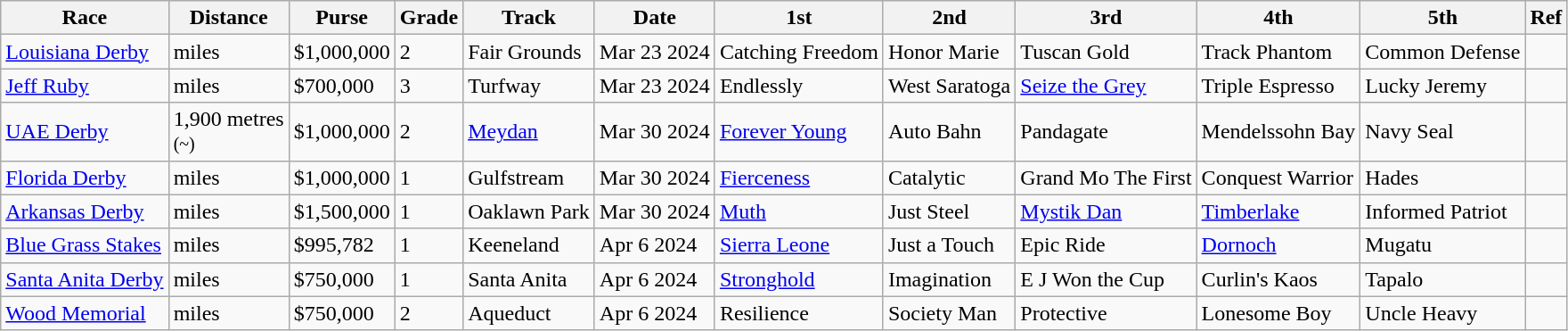<table class="wikitable">
<tr>
<th>Race</th>
<th>Distance</th>
<th>Purse</th>
<th>Grade</th>
<th>Track</th>
<th>Date</th>
<th>1st</th>
<th>2nd</th>
<th>3rd</th>
<th>4th</th>
<th>5th</th>
<th>Ref</th>
</tr>
<tr>
<td><a href='#'>Louisiana Derby</a></td>
<td> miles</td>
<td>$1,000,000</td>
<td>2</td>
<td>Fair Grounds</td>
<td>Mar 23 2024</td>
<td>Catching Freedom</td>
<td>Honor Marie</td>
<td>Tuscan Gold</td>
<td>Track Phantom</td>
<td>Common Defense</td>
<td></td>
</tr>
<tr>
<td><a href='#'>Jeff Ruby</a></td>
<td> miles</td>
<td>$700,000</td>
<td>3</td>
<td>Turfway</td>
<td>Mar 23 2024</td>
<td>Endlessly</td>
<td>West Saratoga</td>
<td><a href='#'>Seize the Grey</a></td>
<td>Triple Espresso</td>
<td>Lucky Jeremy</td>
<td></td>
</tr>
<tr>
<td><a href='#'>UAE Derby</a></td>
<td>1,900 metres<br><small>(~)</small></td>
<td>$1,000,000</td>
<td>2</td>
<td><a href='#'>Meydan</a></td>
<td>Mar 30 2024</td>
<td><a href='#'>Forever Young</a></td>
<td>Auto Bahn</td>
<td>Pandagate</td>
<td>Mendelssohn Bay</td>
<td>Navy Seal</td>
<td></td>
</tr>
<tr>
<td><a href='#'>Florida Derby</a></td>
<td> miles</td>
<td>$1,000,000</td>
<td>1</td>
<td>Gulfstream</td>
<td>Mar 30 2024</td>
<td><a href='#'>Fierceness</a></td>
<td>Catalytic</td>
<td>Grand Mo The First</td>
<td>Conquest Warrior</td>
<td>Hades</td>
<td></td>
</tr>
<tr>
<td><a href='#'>Arkansas Derby</a></td>
<td> miles</td>
<td>$1,500,000</td>
<td>1</td>
<td>Oaklawn Park</td>
<td>Mar 30 2024</td>
<td><a href='#'>Muth</a></td>
<td>Just Steel</td>
<td><a href='#'>Mystik Dan</a></td>
<td><a href='#'>Timberlake</a></td>
<td>Informed Patriot</td>
<td></td>
</tr>
<tr>
<td><a href='#'>Blue Grass Stakes</a></td>
<td> miles</td>
<td>$995,782</td>
<td>1</td>
<td>Keeneland</td>
<td>Apr 6 2024</td>
<td><a href='#'>Sierra Leone</a></td>
<td>Just a Touch</td>
<td>Epic Ride</td>
<td><a href='#'>Dornoch</a></td>
<td>Mugatu</td>
<td></td>
</tr>
<tr>
<td><a href='#'>Santa Anita Derby</a></td>
<td> miles</td>
<td>$750,000</td>
<td>1</td>
<td>Santa Anita</td>
<td>Apr 6 2024</td>
<td><a href='#'>Stronghold</a></td>
<td>Imagination</td>
<td>E J Won the Cup</td>
<td>Curlin's Kaos</td>
<td>Tapalo</td>
<td></td>
</tr>
<tr>
<td><a href='#'>Wood Memorial</a></td>
<td> miles</td>
<td>$750,000</td>
<td>2</td>
<td>Aqueduct</td>
<td>Apr 6 2024</td>
<td>Resilience</td>
<td>Society Man</td>
<td>Protective</td>
<td>Lonesome Boy</td>
<td>Uncle Heavy</td>
<td></td>
</tr>
</table>
